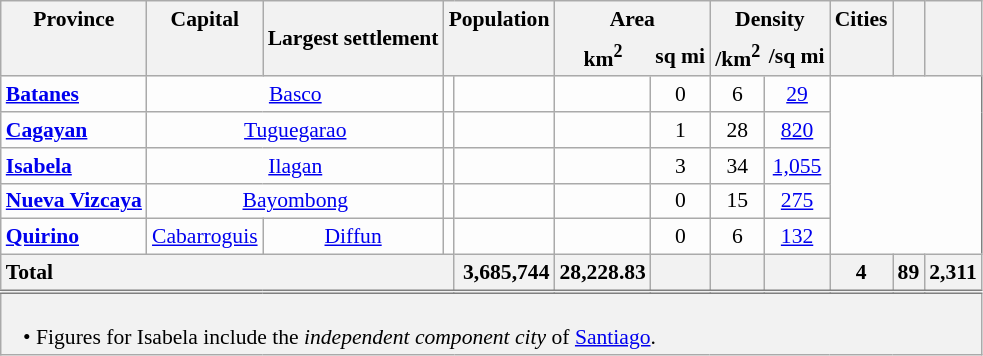<table class="wikitable sortable" style="background-color:#FDFDFD;text-align:center;font-size:90%;border:1pt solid grey;">
<tr>
<th scope="col" style="border-bottom:none;" class="unsortable">Province</th>
<th scope="col" style="border-bottom:none;" class="unsortable">Capital</th>
<th rowspan="2">Largest settlement</th>
<th scope="col" style="border-bottom:none;" colspan=2>Population </th>
<th scope="col" style="border-bottom:none;white-space:nowrap;" class="unsortable" colspan=2>Area</th>
<th scope="col" style="border-bottom:none;" colspan=2>Density</th>
<th scope="col" style="border-bottom:none;" class="unsortable">Cities</th>
<th scope="col" style="border-bottom:none;" class="unsortable"></th>
<th scope="col" style="border-bottom:none;" class="unsortable"></th>
</tr>
<tr>
<th scope="col" style="border-top:none;"></th>
<th scope="col" style="border-top:none;"></th>
<th scope="col" style="border-top:none;" colspan=2></th>
<th scope="col" style="border-style:none none solid solid;">km<sup>2</sup></th>
<th scope="col" style="border-style:none solid solid none;white-space:nowrap;" class="unsortable">sq mi</th>
<th scope="col" style="border-style:none none solid solid;">/km<sup>2</sup></th>
<th scope="col" style="border-style:none solid solid none;white-space:nowrap;" class="unsortable">/sq mi</th>
<th scope="col" style="border-top:none;"></th>
<th scope="col" style="border-top:none;"></th>
<th scope="col" style="border-top:none;"></th>
</tr>
<tr>
<th scope="row" style="text-align:left;background-color:initial;"><a href='#'>Batanes</a></th>
<td colspan="2" style="text-align:center;"><a href='#'>Basco</a></td>
<td></td>
<td></td>
<td></td>
<td>0</td>
<td>6</td>
<td><a href='#'>29</a></td>
</tr>
<tr>
<th scope="row" style="text-align:left;background-color:initial;"><a href='#'>Cagayan</a></th>
<td colspan="2" style="text-align:center;"><a href='#'>Tuguegarao</a></td>
<td></td>
<td></td>
<td></td>
<td>1</td>
<td>28</td>
<td><a href='#'>820</a></td>
</tr>
<tr>
<th scope="row" style="text-align:left;background-color:initial;"><a href='#'>Isabela</a></th>
<td colspan="2" style="text-align:center;"><a href='#'>Ilagan</a></td>
<td></td>
<td></td>
<td></td>
<td>3</td>
<td>34</td>
<td><a href='#'>1,055</a></td>
</tr>
<tr>
<th scope="row" style="text-align:left;background-color:initial;"><a href='#'>Nueva Vizcaya</a></th>
<td colspan="2" style="text-align:center;"><a href='#'>Bayombong</a></td>
<td></td>
<td></td>
<td></td>
<td>0</td>
<td>15</td>
<td><a href='#'>275</a></td>
</tr>
<tr>
<th scope="row" style="text-align:left;background-color:initial;"><a href='#'>Quirino</a></th>
<td style="text-align:center;"><a href='#'>Cabarroguis</a></td>
<td style="text-align:center;"><a href='#'>Diffun</a></td>
<td></td>
<td></td>
<td></td>
<td>0</td>
<td>6</td>
<td><a href='#'>132</a></td>
</tr>
<tr class="sortbottom">
<th scope="row" colspan=4 style="text-align:left;">Total</th>
<th scope="col" style="text-align:right;">3,685,744</th>
<th scope="col" style="text-align:right;">28,228.83</th>
<th scope="col"></th>
<th scope="col" style="text-align:right;"></th>
<th scope="col" style="text-align:right;"></th>
<th scope="col">4</th>
<th scope="col">89</th>
<th scope="col">2,311</th>
</tr>
<tr class="sortbottom" style="text-align:left;background-color:#F2F2F2;border-top:double grey;">
<td colspan=13 style="padding-left:1em;"><br>• Figures for Isabela include the <em>independent component city</em> of <a href='#'>Santiago</a>.</td>
</tr>
</table>
